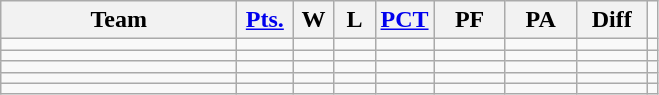<table class=wikitable>
<tr align=center>
<th width=150px>Team</th>
<th width=30px><a href='#'>Pts.</a></th>
<th width=20px>W</th>
<th width=20px>L</th>
<th><a href='#'>PCT</a></th>
<th width=40px>PF</th>
<th width=40px>PA</th>
<th width=40px>Diff</th>
</tr>
<tr align=center>
<td align=left></td>
<td></td>
<td></td>
<td></td>
<td></td>
<td></td>
<td></td>
<td></td>
<td></td>
</tr>
<tr align=center>
<td align=left></td>
<td></td>
<td></td>
<td></td>
<td></td>
<td></td>
<td></td>
<td></td>
<td></td>
</tr>
<tr align=center>
<td align=left></td>
<td></td>
<td></td>
<td></td>
<td></td>
<td></td>
<td></td>
<td></td>
<td></td>
</tr>
<tr align=center>
<td align=left></td>
<td></td>
<td></td>
<td></td>
<td></td>
<td></td>
<td></td>
<td></td>
<td></td>
</tr>
<tr align=center>
<td align=left></td>
<td></td>
<td></td>
<td></td>
<td></td>
<td></td>
<td></td>
<td></td>
<td></td>
</tr>
</table>
